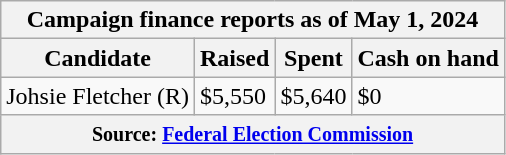<table class="wikitable sortable">
<tr>
<th colspan=4>Campaign finance reports as of May 1, 2024</th>
</tr>
<tr style="text-align:center;">
<th>Candidate</th>
<th>Raised</th>
<th>Spent</th>
<th>Cash on hand</th>
</tr>
<tr>
<td>Johsie Fletcher (R)</td>
<td>$5,550</td>
<td>$5,640</td>
<td>$0</td>
</tr>
<tr>
<th colspan="4"><small>Source: <a href='#'>Federal Election Commission</a></small></th>
</tr>
</table>
